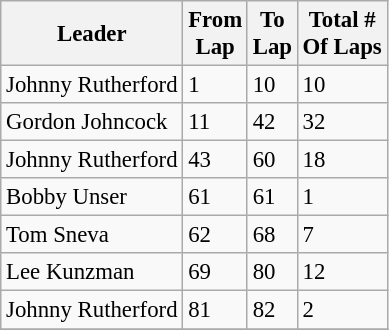<table class="wikitable" style="font-size:95%;">
<tr>
<th>Leader</th>
<th>From<br>Lap</th>
<th>To<br>Lap</th>
<th>Total # <br>Of Laps</th>
</tr>
<tr>
<td>Johnny Rutherford</td>
<td>1</td>
<td>10</td>
<td>10</td>
</tr>
<tr>
<td>Gordon Johncock</td>
<td>11</td>
<td>42</td>
<td>32</td>
</tr>
<tr>
<td>Johnny Rutherford</td>
<td>43</td>
<td>60</td>
<td>18</td>
</tr>
<tr>
<td>Bobby Unser</td>
<td>61</td>
<td>61</td>
<td>1</td>
</tr>
<tr>
<td>Tom Sneva</td>
<td>62</td>
<td>68</td>
<td>7</td>
</tr>
<tr>
<td>Lee Kunzman</td>
<td>69</td>
<td>80</td>
<td>12</td>
</tr>
<tr>
<td>Johnny Rutherford</td>
<td>81</td>
<td>82</td>
<td>2</td>
</tr>
<tr>
</tr>
</table>
